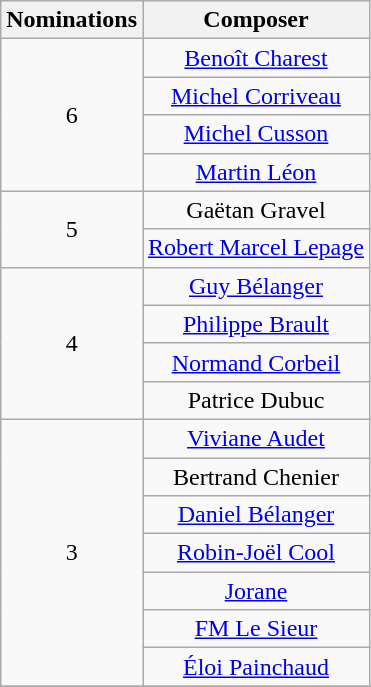<table class="wikitable" style="text-align:center;">
<tr>
<th scope="col" width="10">Nominations</th>
<th scope="col" align="center">Composer</th>
</tr>
<tr>
<td rowspan="4" style="text-align:center;">6</td>
<td><a href='#'>Benoît Charest</a></td>
</tr>
<tr>
<td><a href='#'>Michel Corriveau</a></td>
</tr>
<tr>
<td><a href='#'>Michel Cusson</a></td>
</tr>
<tr>
<td><a href='#'>Martin Léon</a></td>
</tr>
<tr>
<td rowspan="2" style="text-align:center;">5</td>
<td>Gaëtan Gravel</td>
</tr>
<tr>
<td><a href='#'>Robert Marcel Lepage</a></td>
</tr>
<tr>
<td rowspan="4" style="text-align:center;">4</td>
<td><a href='#'>Guy Bélanger</a></td>
</tr>
<tr>
<td><a href='#'>Philippe Brault</a></td>
</tr>
<tr>
<td><a href='#'>Normand Corbeil</a></td>
</tr>
<tr>
<td>Patrice Dubuc</td>
</tr>
<tr>
<td rowspan="7" style="text-align:center;">3</td>
<td><a href='#'>Viviane Audet</a></td>
</tr>
<tr>
<td>Bertrand Chenier</td>
</tr>
<tr>
<td><a href='#'>Daniel Bélanger</a></td>
</tr>
<tr>
<td><a href='#'>Robin-Joël Cool</a></td>
</tr>
<tr>
<td><a href='#'>Jorane</a></td>
</tr>
<tr>
<td><a href='#'>FM Le Sieur</a></td>
</tr>
<tr>
<td><a href='#'>Éloi Painchaud</a></td>
</tr>
<tr>
</tr>
</table>
